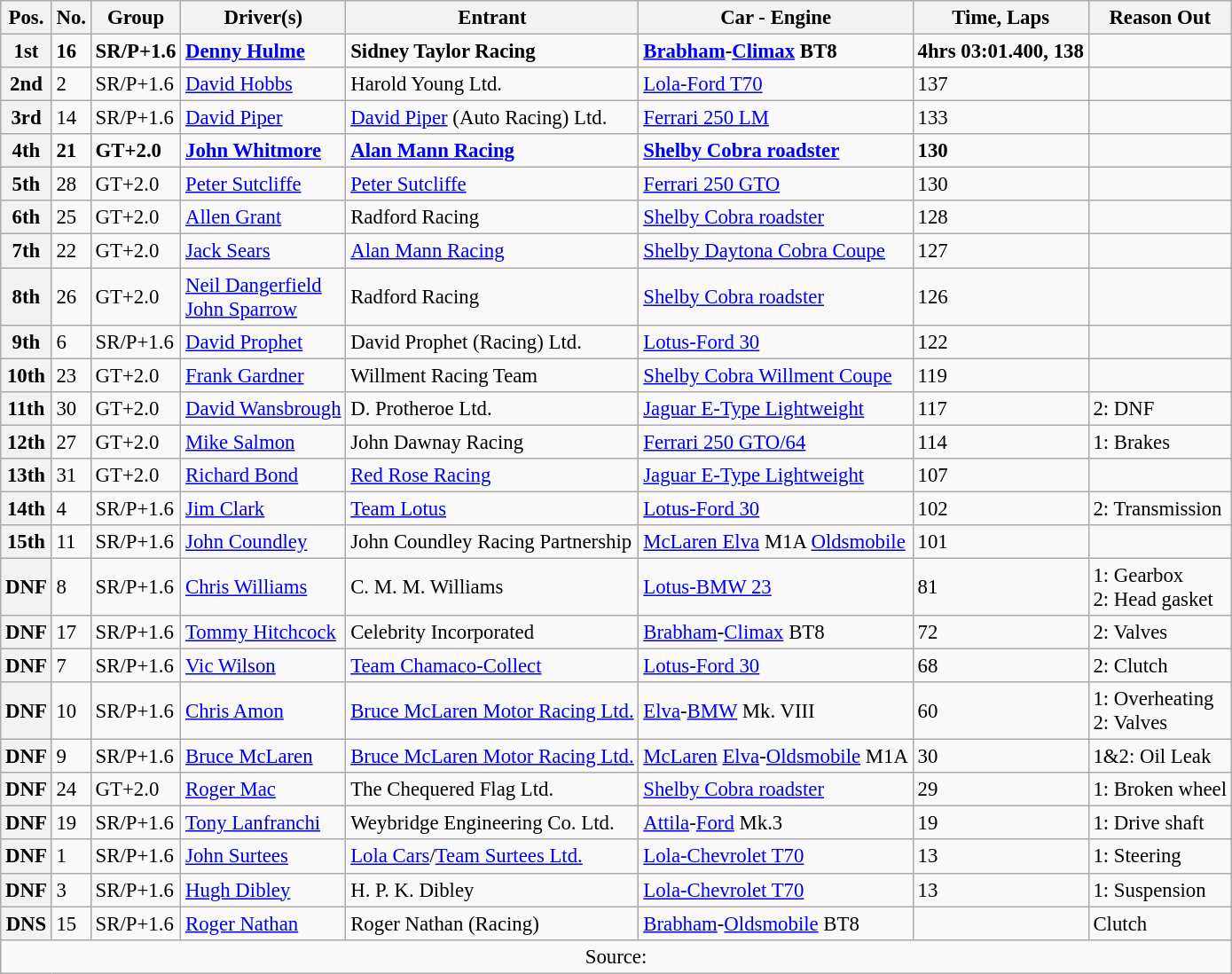<table class="wikitable" style="font-size: 95%">
<tr>
<th>Pos.</th>
<th>No.</th>
<th>Group</th>
<th>Driver(s)</th>
<th>Entrant</th>
<th>Car - Engine</th>
<th>Time, Laps</th>
<th>Reason Out</th>
</tr>
<tr>
<th><strong>1st</strong></th>
<td><strong>16</strong></td>
<td><strong>SR/P+1.6</strong></td>
<td> <strong><a href='#'>Denny Hulme</a></strong></td>
<td><strong>Sidney Taylor Racing</strong></td>
<td><strong><a href='#'>Brabham</a>-<a href='#'>Climax</a> BT8</strong></td>
<td><strong>4hrs 03:01.400, 138</strong></td>
<td></td>
</tr>
<tr>
<th>2nd</th>
<td>2</td>
<td>SR/P+1.6</td>
<td> <a href='#'>David Hobbs</a></td>
<td>Harold Young Ltd.</td>
<td><a href='#'>Lola-Ford T70</a></td>
<td>137</td>
<td></td>
</tr>
<tr>
<th>3rd</th>
<td>14</td>
<td>SR/P+1.6</td>
<td> <a href='#'>David Piper</a></td>
<td><a href='#'>David Piper</a> (Auto Racing) Ltd.</td>
<td><a href='#'>Ferrari 250 LM</a></td>
<td>133</td>
<td></td>
</tr>
<tr>
<th><strong>4th</strong></th>
<td><strong>21</strong></td>
<td><strong>GT+2.0</strong></td>
<td> <strong><a href='#'>John Whitmore</a></strong></td>
<td><strong><a href='#'>Alan Mann Racing</a></strong></td>
<td><strong><a href='#'>Shelby Cobra roadster</a></strong></td>
<td><strong>130</strong></td>
<td></td>
</tr>
<tr>
<th>5th</th>
<td>28</td>
<td>GT+2.0</td>
<td> <a href='#'>Peter Sutcliffe</a></td>
<td><a href='#'>Peter Sutcliffe</a></td>
<td><a href='#'>Ferrari 250 GTO</a></td>
<td>130</td>
<td></td>
</tr>
<tr>
<th>6th</th>
<td>25</td>
<td>GT+2.0</td>
<td> <a href='#'>Allen Grant</a></td>
<td>Radford Racing</td>
<td><a href='#'>Shelby Cobra roadster</a></td>
<td>128</td>
<td></td>
</tr>
<tr>
<th>7th</th>
<td>22</td>
<td>GT+2.0</td>
<td> <a href='#'>Jack Sears</a></td>
<td><a href='#'>Alan Mann Racing</a></td>
<td><a href='#'>Shelby Daytona Cobra Coupe</a></td>
<td>127</td>
<td></td>
</tr>
<tr>
<th>8th</th>
<td>26</td>
<td>GT+2.0</td>
<td> <a href='#'>Neil Dangerfield</a><br> <a href='#'>John Sparrow</a></td>
<td>Radford Racing</td>
<td><a href='#'>Shelby Cobra roadster</a></td>
<td>126</td>
<td></td>
</tr>
<tr>
<th>9th</th>
<td>6</td>
<td>SR/P+1.6</td>
<td> <a href='#'>David Prophet</a></td>
<td>David Prophet (Racing) Ltd.</td>
<td><a href='#'>Lotus-Ford 30</a></td>
<td>122</td>
<td></td>
</tr>
<tr>
<th>10th</th>
<td>23</td>
<td>GT+2.0</td>
<td> <a href='#'>Frank Gardner</a></td>
<td>Willment Racing Team</td>
<td><a href='#'>Shelby Cobra Willment Coupe</a></td>
<td>119</td>
<td></td>
</tr>
<tr>
<th>11th</th>
<td>30</td>
<td>GT+2.0</td>
<td> <a href='#'>David Wansbrough</a></td>
<td>D. Protheroe Ltd.</td>
<td><a href='#'>Jaguar E-Type Lightweight</a></td>
<td>117</td>
<td>2: DNF</td>
</tr>
<tr>
<th>12th</th>
<td>27</td>
<td>GT+2.0</td>
<td> <a href='#'>Mike Salmon</a></td>
<td>John Dawnay Racing</td>
<td><a href='#'>Ferrari 250 GTO/64</a></td>
<td>114</td>
<td>1: Brakes</td>
</tr>
<tr>
<th>13th</th>
<td>31</td>
<td>GT+2.0</td>
<td> <a href='#'>Richard Bond</a></td>
<td><a href='#'>Red Rose Racing</a></td>
<td><a href='#'>Jaguar E-Type Lightweight</a></td>
<td>107</td>
<td></td>
</tr>
<tr>
<th>14th</th>
<td>4</td>
<td>SR/P+1.6</td>
<td> <a href='#'>Jim Clark</a></td>
<td><a href='#'>Team Lotus</a></td>
<td><a href='#'>Lotus-Ford 30</a></td>
<td>102</td>
<td>2: Transmission</td>
</tr>
<tr>
<th>15th</th>
<td>11</td>
<td>SR/P+1.6</td>
<td> <a href='#'>John Coundley</a></td>
<td>John Coundley Racing Partnership</td>
<td><a href='#'>McLaren Elva</a> M1A <a href='#'>Oldsmobile</a></td>
<td>101</td>
<td></td>
</tr>
<tr>
<th>DNF</th>
<td>8</td>
<td>SR/P+1.6</td>
<td> <a href='#'>Chris Williams</a></td>
<td>C. M. M. Williams</td>
<td><a href='#'>Lotus-BMW 23</a></td>
<td>81</td>
<td>1: Gearbox<br>2: Head gasket</td>
</tr>
<tr>
<th>DNF</th>
<td>17</td>
<td>SR/P+1.6</td>
<td> <a href='#'>Tommy Hitchcock</a></td>
<td>Celebrity Incorporated</td>
<td><a href='#'>Brabham</a>-<a href='#'>Climax</a> BT8</td>
<td>72</td>
<td>2: Valves</td>
</tr>
<tr>
<th>DNF</th>
<td>7</td>
<td>SR/P+1.6</td>
<td> <a href='#'>Vic Wilson</a></td>
<td><a href='#'>Team Chamaco-Collect</a></td>
<td><a href='#'>Lotus-Ford 30</a></td>
<td>68</td>
<td>2: Clutch</td>
</tr>
<tr>
<th>DNF</th>
<td>10</td>
<td>SR/P+1.6</td>
<td> <a href='#'>Chris Amon</a></td>
<td><a href='#'>Bruce McLaren Motor Racing Ltd.</a></td>
<td><a href='#'>Elva</a>-<a href='#'>BMW</a> Mk. VIII</td>
<td>60</td>
<td>1: Overheating<br>2: Valves</td>
</tr>
<tr>
<th>DNF</th>
<td>9</td>
<td>SR/P+1.6</td>
<td> <a href='#'>Bruce McLaren</a></td>
<td><a href='#'>Bruce McLaren Motor Racing Ltd.</a></td>
<td><a href='#'>McLaren</a> <a href='#'>Elva</a>-<a href='#'>Oldsmobile</a> M1A</td>
<td>30</td>
<td>1&2: Oil Leak</td>
</tr>
<tr>
<th>DNF</th>
<td>24</td>
<td>GT+2.0</td>
<td> <a href='#'>Roger Mac</a></td>
<td>The Chequered Flag Ltd.</td>
<td><a href='#'>Shelby Cobra roadster</a></td>
<td>29</td>
<td>1: Broken wheel</td>
</tr>
<tr>
<th>DNF</th>
<td>19</td>
<td>SR/P+1.6</td>
<td> <a href='#'>Tony Lanfranchi</a></td>
<td>Weybridge Engineering Co. Ltd.</td>
<td><a href='#'>Attila</a>-<a href='#'>Ford</a> Mk.3</td>
<td>19</td>
<td>1: Drive shaft</td>
</tr>
<tr>
<th>DNF</th>
<td>1</td>
<td>SR/P+1.6</td>
<td> <a href='#'>John Surtees</a></td>
<td><a href='#'>Lola Cars</a>/<a href='#'>Team Surtees Ltd.</a></td>
<td><a href='#'>Lola-Chevrolet T70</a></td>
<td>13</td>
<td>1: Steering</td>
</tr>
<tr>
<th>DNF</th>
<td>3</td>
<td>SR/P+1.6</td>
<td> <a href='#'>Hugh Dibley</a></td>
<td>H. P. K. Dibley</td>
<td><a href='#'>Lola-Chevrolet T70</a></td>
<td>13</td>
<td>1: Suspension</td>
</tr>
<tr>
<th>DNS</th>
<td>15</td>
<td>SR/P+1.6</td>
<td> <a href='#'>Roger Nathan</a></td>
<td>Roger Nathan (Racing)</td>
<td><a href='#'>Brabham</a>-<a href='#'>Oldsmobile</a> BT8</td>
<td></td>
<td>Clutch</td>
</tr>
<tr>
<td colspan="8" style="text-align:center;">Source:</td>
</tr>
</table>
